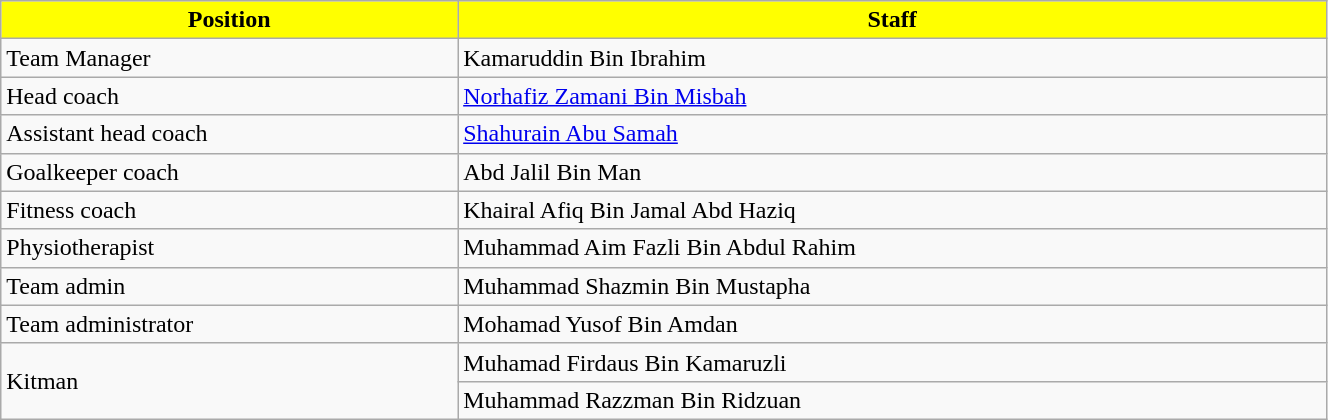<table class="wikitable" style=width:70%>
<tr>
<th style="background:Yellow; color:Black;">Position</th>
<th style="background:Yellow; color:Black;">Staff</th>
</tr>
<tr>
<td>Team Manager</td>
<td> Kamaruddin Bin Ibrahim</td>
</tr>
<tr>
<td>Head coach</td>
<td> <a href='#'>Norhafiz Zamani Bin Misbah</a></td>
</tr>
<tr>
<td>Assistant head coach</td>
<td> <a href='#'>Shahurain Abu Samah</a></td>
</tr>
<tr>
<td>Goalkeeper coach</td>
<td> Abd Jalil Bin Man</td>
</tr>
<tr>
<td>Fitness coach</td>
<td> Khairal Afiq Bin Jamal Abd Haziq</td>
</tr>
<tr>
<td>Physiotherapist</td>
<td> Muhammad Aim Fazli Bin Abdul Rahim</td>
</tr>
<tr>
<td>Team admin</td>
<td> Muhammad Shazmin Bin Mustapha</td>
</tr>
<tr>
<td>Team administrator</td>
<td> Mohamad Yusof Bin Amdan</td>
</tr>
<tr>
<td rowspan="2">Kitman</td>
<td> Muhamad Firdaus Bin Kamaruzli</td>
</tr>
<tr>
<td> Muhammad Razzman Bin Ridzuan</td>
</tr>
</table>
